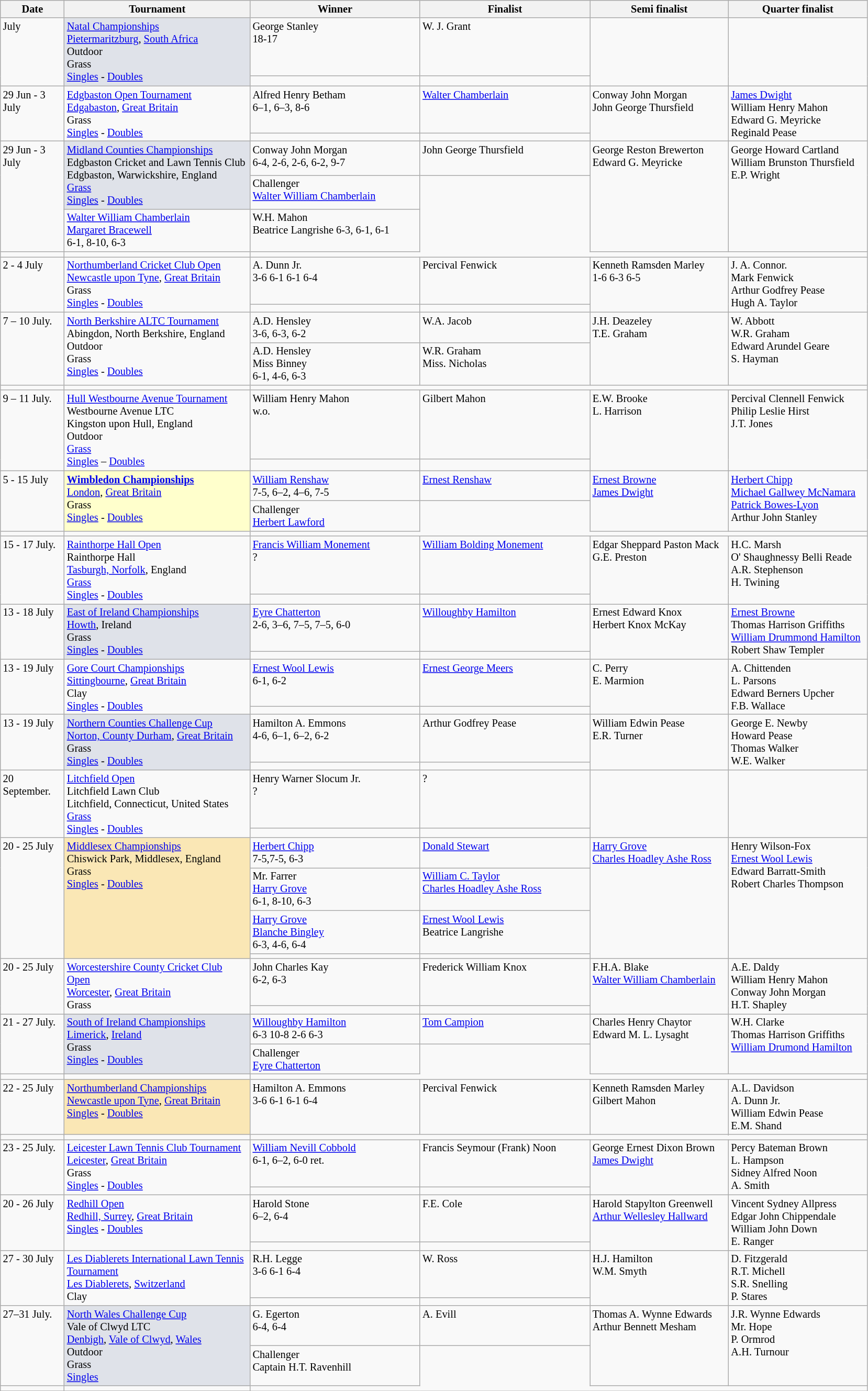<table class="wikitable" style="font-size:85%;">
<tr>
<th width="75">Date</th>
<th width="230">Tournament</th>
<th width="210">Winner</th>
<th width="210">Finalist</th>
<th width="170">Semi finalist</th>
<th width="170">Quarter finalist</th>
</tr>
<tr valign=top>
<td rowspan=2>July</td>
<td style="background:#dfe2e9" rowspan=2><a href='#'>Natal Championships</a><br> <a href='#'>Pietermaritzburg</a>, <a href='#'>South Africa</a><br>Outdoor<br> Grass<br><a href='#'>Singles</a> - <a href='#'>Doubles</a></td>
<td> George Stanley<br>18-17</td>
<td> W. J. Grant</td>
<td rowspan=2></td>
<td rowspan=2></td>
</tr>
<tr valign=top>
<td></td>
<td></td>
</tr>
<tr valign=top>
<td rowspan=2>29 Jun - 3 July</td>
<td rowspan=2><a href='#'>Edgbaston Open Tournament</a><br> <a href='#'>Edgabaston</a>, <a href='#'>Great Britain</a><br>Grass <br><a href='#'>Singles</a> - <a href='#'>Doubles</a></td>
<td>  Alfred Henry Betham <br> 6–1, 6–3, 8-6</td>
<td> <a href='#'>Walter Chamberlain</a></td>
<td rowspan=2> Conway John Morgan <br>  John George Thursfield</td>
<td rowspan=2> <a href='#'>James Dwight</a> <br> William Henry Mahon  <br>   Edward G. Meyricke  <br>  Reginald Pease</td>
</tr>
<tr valign=top>
<td></td>
<td></td>
</tr>
<tr valign=top>
<td rowspan=3>29 Jun - 3 July</td>
<td style="background:#dfe2e9" rowspan=2 rowspan=3><a href='#'>Midland Counties Championships</a><br>Edgbaston Cricket and Lawn Tennis Club <br>Edgbaston, Warwickshire, England <br><a href='#'>Grass</a> <br><a href='#'>Singles</a> - <a href='#'>Doubles</a></td>
<td> Conway John Morgan<br> 6-4, 2-6, 2-6, 6-2, 9-7</td>
<td> John George Thursfield</td>
<td rowspan=3> George Reston Brewerton <br> Edward G. Meyricke</td>
<td rowspan=3> George Howard Cartland<br>William Brunston Thursfield <br> E.P. Wright</td>
</tr>
<tr valign=top>
<td>Challenger<br> <a href='#'>Walter William Chamberlain</a></td>
</tr>
<tr valign=top>
<td> <a href='#'>Walter William Chamberlain</a> <br> <a href='#'>Margaret Bracewell</a><br>6-1, 8-10, 6-3</td>
<td> W.H. Mahon <br>  Beatrice Langrishe 6-3, 6-1, 6-1</td>
</tr>
<tr valign=top>
<td></td>
<td></td>
</tr>
<tr valign=top>
<td rowspan=2>2 - 4 July</td>
<td rowspan=2><a href='#'>Northumberland Cricket Club Open</a> <br> <a href='#'>Newcastle upon Tyne</a>, <a href='#'>Great Britain</a><br>Grass<br><a href='#'>Singles</a> - <a href='#'>Doubles</a></td>
<td> A. Dunn Jr.<br>3-6 6-1 6-1 6-4</td>
<td> Percival Fenwick</td>
<td rowspan=2> Kenneth Ramsden Marley <br> 1-6 6-3 6-5</td>
<td rowspan=2> J. A. Connor. <br> Mark Fenwick <br> Arthur Godfrey Pease <br> Hugh A. Taylor</td>
</tr>
<tr valign=top>
<td></td>
<td></td>
</tr>
<tr valign=top>
<td rowspan=2>7 – 10 July.</td>
<td rowspan=2><a href='#'>North Berkshire ALTC Tournament</a> <br>Abingdon, North Berkshire, England<br>Outdoor<br> Grass<br><a href='#'>Singles</a> - <a href='#'>Doubles</a></td>
<td> A.D. Hensley<br> 3-6, 6-3, 6-2</td>
<td> W.A. Jacob</td>
<td rowspan=2> J.H. Deazeley<br> T.E. Graham</td>
<td rowspan=2> W. Abbott <br> W.R. Graham<br> Edward Arundel Geare <br> S. Hayman</td>
</tr>
<tr valign=top>
<td> A.D. Hensley<br> Miss Binney<br>6-1, 4-6, 6-3</td>
<td> W.R. Graham<br> Miss. Nicholas</td>
</tr>
<tr valign=top>
<td></td>
<td></td>
</tr>
<tr valign=top>
<td rowspan=2>9 – 11 July.</td>
<td rowspan=2><a href='#'>Hull Westbourne Avenue Tournament</a><br>Westbourne Avenue LTC<br>Kingston upon Hull, England<br>Outdoor<br><a href='#'>Grass</a><br><a href='#'>Singles</a> – <a href='#'>Doubles</a></td>
<td> William Henry Mahon<br>w.o.</td>
<td> Gilbert Mahon</td>
<td rowspan=2> E.W. Brooke <br> L. Harrison</td>
<td rowspan=2> Percival Clennell Fenwick <br> Philip Leslie Hirst <br> J.T. Jones</td>
</tr>
<tr valign=top>
<td></td>
<td></td>
</tr>
<tr valign=top>
<td rowspan=2>5 - 15 July</td>
<td style="background:#ffc;" rowspan=2><strong><a href='#'>Wimbledon Championships</a></strong> <br> <a href='#'>London</a>, <a href='#'>Great Britain</a><br>Grass<br><a href='#'>Singles</a> - <a href='#'>Doubles</a></td>
<td> <a href='#'>William Renshaw</a> <br>7-5, 6–2, 4–6, 7-5</td>
<td> <a href='#'>Ernest Renshaw</a></td>
<td rowspan=2> <a href='#'>Ernest Browne</a> <br>  <a href='#'>James Dwight</a></td>
<td rowspan=2> <a href='#'>Herbert Chipp</a> <br>  <a href='#'>Michael Gallwey McNamara</a>  <br>  <a href='#'>Patrick Bowes-Lyon</a> <br>  Arthur John Stanley</td>
</tr>
<tr valign=top>
<td>Challenger<br> <a href='#'>Herbert Lawford</a></td>
</tr>
<tr valign=top>
<td></td>
<td></td>
</tr>
<tr valign=top>
<td rowspan=2>15 - 17 July.</td>
<td rowspan=2><a href='#'>Rainthorpe Hall Open</a><br>Rainthorpe Hall <br><a href='#'>Tasburgh, Norfolk</a>, England <br><a href='#'>Grass</a><br><a href='#'>Singles</a> - <a href='#'>Doubles</a></td>
<td> <a href='#'>Francis William Monement</a><br>?</td>
<td> <a href='#'>William Bolding Monement</a></td>
<td rowspan=2> Edgar Sheppard Paston Mack <br> G.E. Preston</td>
<td rowspan=2> H.C. Marsh <br> O' Shaughnessy Belli Reade <br> A.R. Stephenson <br> H. Twining</td>
</tr>
<tr valign=top>
<td></td>
<td></td>
</tr>
<tr valign=top>
<td rowspan=2>13 - 18 July</td>
<td style="background:#dfe2e9"  rowspan=2><a href='#'>East of Ireland Championships</a><br> <a href='#'>Howth</a>, Ireland<br>Grass<br><a href='#'>Singles</a> - <a href='#'>Doubles</a></td>
<td>  <a href='#'>Eyre Chatterton</a> <br>2-6, 3–6, 7–5, 7–5, 6-0</td>
<td> <a href='#'>Willoughby Hamilton</a></td>
<td rowspan=2> Ernest Edward Knox<br>  Herbert Knox McKay</td>
<td rowspan=2> <a href='#'>Ernest Browne</a> <br>  Thomas Harrison Griffiths <br> <a href='#'>William Drummond Hamilton</a> <br>  Robert Shaw Templer</td>
</tr>
<tr valign=top>
<td></td>
<td></td>
</tr>
<tr valign=top>
<td rowspan=2>13 - 19 July</td>
<td rowspan=2><a href='#'>Gore Court Championships</a><br> <a href='#'>Sittingbourne</a>, <a href='#'>Great Britain</a><br>Clay<br><a href='#'>Singles</a> - <a href='#'>Doubles</a></td>
<td> <a href='#'>Ernest Wool Lewis</a><br>6-1, 6-2</td>
<td> <a href='#'>Ernest George Meers</a></td>
<td rowspan=2> C. Perry<br>  E. Marmion</td>
<td rowspan=2> A. Chittenden <br>   L. Parsons <br>   Edward Berners Upcher <br>   F.B. Wallace</td>
</tr>
<tr valign=top>
<td></td>
<td></td>
</tr>
<tr valign=top>
<td rowspan=2>13 - 19 July</td>
<td style="background:#dfe2e9"  rowspan=2><a href='#'>Northern Counties Challenge Cup</a><br> <a href='#'>Norton, County Durham</a>, <a href='#'>Great Britain</a><br>Grass<br><a href='#'>Singles</a> - <a href='#'>Doubles</a></td>
<td>  Hamilton A. Emmons <br>4-6, 6–1, 6–2,  6-2</td>
<td> Arthur Godfrey Pease</td>
<td rowspan=2> William Edwin Pease<br>  E.R. Turner</td>
<td rowspan=2> George E. Newby <br>   Howard Pease <br>   Thomas Walker <br> W.E. Walker</td>
</tr>
<tr valign=top>
<td></td>
<td></td>
</tr>
<tr valign=top>
<td rowspan=2>20 September.</td>
<td rowspan=2><a href='#'>Litchfield Open</a><br>Litchfield Lawn Club<br>  Litchfield, Connecticut, United States<br><a href='#'>Grass</a><br> <a href='#'>Singles</a> - <a href='#'>Doubles</a></td>
<td> Henry Warner Slocum Jr. <br>?</td>
<td>?</td>
<td rowspan=2></td>
<td rowspan=2></td>
</tr>
<tr valign=top>
<td></td>
<td></td>
</tr>
<tr valign=top>
<td rowspan=4>20 - 25 July</td>
<td style="background:#fae7b5" rowspan=4><a href='#'>Middlesex Championships</a><br>Chiswick Park, Middlesex, England<br>Grass<br><a href='#'>Singles</a> - <a href='#'>Doubles</a></td>
<td> <a href='#'>Herbert Chipp</a><br>7-5,7-5, 6-3</td>
<td> <a href='#'>Donald Stewart</a></td>
<td rowspan=4> <a href='#'>Harry Grove</a> <br> <a href='#'>Charles Hoadley Ashe Ross</a></td>
<td rowspan=4> Henry Wilson-Fox <br> <a href='#'>Ernest Wool Lewis</a> <br> Edward Barratt-Smith <br> Robert Charles Thompson</td>
</tr>
<tr valign=top>
<td> Mr. Farrer<br> <a href='#'>Harry Grove</a><br>6-1, 8-10, 6-3</td>
<td> <a href='#'>William C. Taylor</a><br> <a href='#'>Charles Hoadley Ashe Ross</a></td>
</tr>
<tr valign=top>
<td> <a href='#'>Harry Grove</a><br>  <a href='#'>Blanche Bingley</a><br>6-3, 4-6, 6-4</td>
<td> <a href='#'>Ernest Wool Lewis</a><br>  Beatrice Langrishe</td>
</tr>
<tr valign=top>
<td></td>
<td></td>
</tr>
<tr valign=top>
<td rowspan=2>20 - 25 July</td>
<td rowspan=2><a href='#'>Worcestershire County Cricket Club Open</a><br> <a href='#'>Worcester</a>, <a href='#'>Great Britain</a><br>Grass<br></td>
<td>  John Charles Kay<br>6-2, 6-3</td>
<td> Frederick William Knox</td>
<td rowspan=2> F.H.A. Blake<br>  <a href='#'>Walter William Chamberlain</a></td>
<td rowspan=2> A.E. Daldy <br>  William Henry Mahon <br>   Conway John Morgan <br>   H.T. Shapley</td>
</tr>
<tr valign=top>
<td></td>
<td></td>
</tr>
<tr valign=top>
<td rowspan=2>21 - 27 July.</td>
<td style="background:#dfe2e9" rowspan=2><a href='#'>South of Ireland Championships</a> <br> <a href='#'>Limerick</a>, <a href='#'>Ireland</a><br>Grass<br><a href='#'>Singles</a> - <a href='#'>Doubles</a></td>
<td> <a href='#'>Willoughby Hamilton</a><br>6-3 10-8 2-6 6-3</td>
<td> <a href='#'>Tom Campion</a></td>
<td rowspan=2> Charles Henry Chaytor<br> Edward M. L. Lysaght</td>
<td rowspan=2> W.H. Clarke<br>  Thomas Harrison Griffiths<br> <a href='#'>William Drumond Hamilton</a></td>
</tr>
<tr valign=top>
<td>Challenger<br>  <a href='#'>Eyre Chatterton</a></td>
</tr>
<tr valign=top>
<td></td>
<td></td>
</tr>
<tr valign=top>
<td rowspan=2>22 - 25 July</td>
<td style="background:#fae7b5" rowspan=2><a href='#'>Northumberland Championships</a><br> <a href='#'>Newcastle upon Tyne</a>, <a href='#'>Great Britain</a><br><a href='#'>Singles</a> - <a href='#'>Doubles</a></td>
<td> Hamilton A. Emmons<br>3-6 6-1 6-1 6-4</td>
<td> Percival Fenwick</td>
<td rowspan=2> Kenneth Ramsden Marley<br>  Gilbert Mahon</td>
<td rowspan=2> A.L. Davidson <br>  A. Dunn Jr.<br>   William Edwin Pease <br>   E.M. Shand</td>
</tr>
<tr valign=top>
</tr>
<tr valign=top>
<td></td>
<td></td>
</tr>
<tr valign=top>
<td rowspan=2>23 - 25 July.</td>
<td rowspan=2><a href='#'>Leicester Lawn Tennis Club Tournament</a><br> <a href='#'>Leicester</a>, <a href='#'>Great Britain</a><br>Grass<br><a href='#'>Singles</a> - <a href='#'>Doubles</a></td>
<td>  <a href='#'>William Nevill Cobbold</a> <br>6-1, 6–2, 6-0 ret.</td>
<td>Francis Seymour (Frank) Noon</td>
<td rowspan=2> George Ernest Dixon Brown<br>  <a href='#'>James Dwight</a></td>
<td rowspan=2> Percy Bateman Brown <br>  L. Hampson<br>   Sidney Alfred Noon <br>   A. Smith</td>
</tr>
<tr valign=top>
<td></td>
<td></td>
</tr>
<tr valign=top>
<td rowspan=2>20 - 26 July</td>
<td rowspan=2><a href='#'>Redhill Open</a><br> <a href='#'>Redhill, Surrey</a>, <a href='#'>Great Britain</a><br><a href='#'>Singles</a> - <a href='#'>Doubles</a></td>
<td> Harold Stone <br> 6–2, 6-4</td>
<td> F.E. Cole</td>
<td rowspan=2> Harold Stapylton Greenwell<br>  <a href='#'>Arthur Wellesley Hallward</a></td>
<td rowspan=2> Vincent Sydney Allpress <br>  Edgar John Chippendale<br>   William John Down <br>   E. Ranger</td>
</tr>
<tr valign=top>
<td></td>
<td></td>
</tr>
<tr valign=top>
<td rowspan=2>27 - 30 July</td>
<td rowspan=2><a href='#'>Les Diablerets International Lawn Tennis Tournament</a><br><a href='#'>Les Diablerets</a>, <a href='#'>Switzerland</a><br>Clay</td>
<td> R.H. Legge<br>3-6 6-1 6-4</td>
<td>  W. Ross</td>
<td rowspan=2> H.J. Hamilton<br>  W.M. Smyth</td>
<td rowspan=2> D. Fitzgerald<br>  R.T. Michell<br>   S.R. Snelling<br>  P. Stares</td>
</tr>
<tr valign=top>
<td></td>
<td></td>
</tr>
<tr valign=top>
<td rowspan=2>27–31 July.</td>
<td style="background:#dfe2e9" rowspan=2><a href='#'>North Wales Challenge Cup</a><br>Vale of Clwyd LTC<br><a href='#'>Denbigh</a>, <a href='#'>Vale of Clwyd</a>, <a href='#'>Wales</a><br>Outdoor<br>Grass<br><a href='#'>Singles</a></td>
<td> G. Egerton<br>6-4, 6-4</td>
<td> A. Evill</td>
<td rowspan=2> Thomas A. Wynne Edwards<br>  Arthur Bennett Mesham</td>
<td rowspan=2> J.R. Wynne Edwards<br> Mr. Hope<br> P. Ormrod<br> A.H. Turnour</td>
</tr>
<tr valign=top>
<td>Challenger<br> Captain H.T. Ravenhill</td>
</tr>
<tr valign=top>
<td></td>
<td></td>
</tr>
<tr valign=top>
</tr>
</table>
